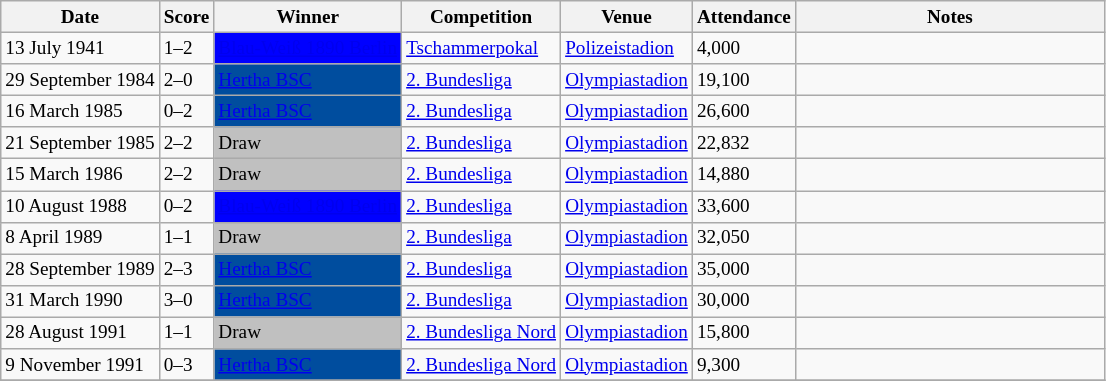<table class="wikitable sortable" style="font-size:80%">
<tr>
<th>Date</th>
<th>Score</th>
<th>Winner</th>
<th>Competition</th>
<th>Venue</th>
<th>Attendance</th>
<th class="unsortable" width=200px>Notes</th>
</tr>
<tr>
<td>13 July 1941</td>
<td>1–2</td>
<td style="background:blue"><a href='#'><span>Blau-Weiß 1890 Berlin</span></a></td>
<td><a href='#'>Tschammerpokal</a></td>
<td><a href='#'>Polizeistadion</a></td>
<td>4,000</td>
<td></td>
</tr>
<tr>
<td>29 September 1984</td>
<td>2–0</td>
<td style="background:#004D9E"><a href='#'><span>Hertha BSC</span></a></td>
<td><a href='#'>2. Bundesliga</a></td>
<td><a href='#'>Olympiastadion</a></td>
<td>19,100</td>
<td></td>
</tr>
<tr>
<td>16 March 1985</td>
<td>0–2</td>
<td style="background:#004D9E"><a href='#'><span>Hertha BSC</span></a></td>
<td><a href='#'>2. Bundesliga</a></td>
<td><a href='#'>Olympiastadion</a></td>
<td>26,600</td>
<td></td>
</tr>
<tr>
<td>21 September 1985</td>
<td>2–2</td>
<td style="background:silver">Draw</td>
<td><a href='#'>2. Bundesliga</a></td>
<td><a href='#'>Olympiastadion</a></td>
<td>22,832</td>
<td></td>
</tr>
<tr>
<td>15 March 1986</td>
<td>2–2</td>
<td style="background:silver">Draw</td>
<td><a href='#'>2. Bundesliga</a></td>
<td><a href='#'>Olympiastadion</a></td>
<td>14,880</td>
<td></td>
</tr>
<tr>
<td>10 August 1988</td>
<td>0–2</td>
<td style="background:blue"><a href='#'><span>Blau-Weiß 1890 Berlin</span></a></td>
<td><a href='#'>2. Bundesliga</a></td>
<td><a href='#'>Olympiastadion</a></td>
<td>33,600</td>
<td></td>
</tr>
<tr>
<td>8 April 1989</td>
<td>1–1</td>
<td style="background:silver">Draw</td>
<td><a href='#'>2. Bundesliga</a></td>
<td><a href='#'>Olympiastadion</a></td>
<td>32,050</td>
<td></td>
</tr>
<tr>
<td>28 September 1989</td>
<td>2–3</td>
<td style="background:#004D9E"><a href='#'><span>Hertha BSC</span></a></td>
<td><a href='#'>2. Bundesliga</a></td>
<td><a href='#'>Olympiastadion</a></td>
<td>35,000</td>
<td></td>
</tr>
<tr>
<td>31 March 1990</td>
<td>3–0</td>
<td style="background:#004D9E"><a href='#'><span>Hertha BSC</span></a></td>
<td><a href='#'>2. Bundesliga</a></td>
<td><a href='#'>Olympiastadion</a></td>
<td>30,000</td>
<td></td>
</tr>
<tr>
<td>28 August 1991</td>
<td>1–1</td>
<td style="background:silver">Draw</td>
<td><a href='#'>2. Bundesliga Nord</a></td>
<td><a href='#'>Olympiastadion</a></td>
<td>15,800</td>
<td></td>
</tr>
<tr>
<td>9 November 1991</td>
<td>0–3</td>
<td style="background:#004D9E"><a href='#'><span>Hertha BSC</span></a></td>
<td><a href='#'>2. Bundesliga Nord</a></td>
<td><a href='#'>Olympiastadion</a></td>
<td>9,300</td>
<td></td>
</tr>
<tr>
</tr>
</table>
